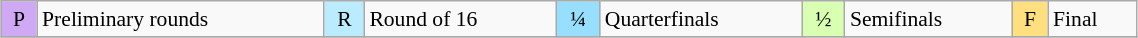<table class="wikitable" style="margin:0.5em auto; font-size:90%;" width=60%;>
<tr>
<td style="background-color:#D0A9F5;text-align:center;">P</td>
<td>Preliminary rounds</td>
<td style="background-color:#BBEBFF;text-align:center;">R</td>
<td>Round of 16</td>
<td style="background-color:#97DEFF;text-align:center;">¼</td>
<td>Quarterfinals</td>
<td style="background-color:#D9FFB2;text-align:center;">½</td>
<td>Semifinals</td>
<td style="background-color:#FFDF80;text-align:center;">F</td>
<td>Final</td>
</tr>
<tr>
</tr>
</table>
